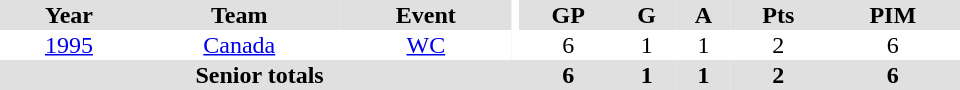<table border="0" cellpadding="1" cellspacing="0" ID="Table3" style="text-align:center; width:40em">
<tr bgcolor="#e0e0e0">
<th>Year</th>
<th>Team</th>
<th>Event</th>
<th rowspan="102" bgcolor="#ffffff"></th>
<th>GP</th>
<th>G</th>
<th>A</th>
<th>Pts</th>
<th>PIM</th>
</tr>
<tr>
<td><a href='#'>1995</a></td>
<td><a href='#'>Canada</a></td>
<td><a href='#'>WC</a></td>
<td>6</td>
<td>1</td>
<td>1</td>
<td>2</td>
<td>6</td>
</tr>
<tr bgcolor="#e0e0e0">
<th colspan="4">Senior totals</th>
<th>6</th>
<th>1</th>
<th>1</th>
<th>2</th>
<th>6</th>
</tr>
</table>
